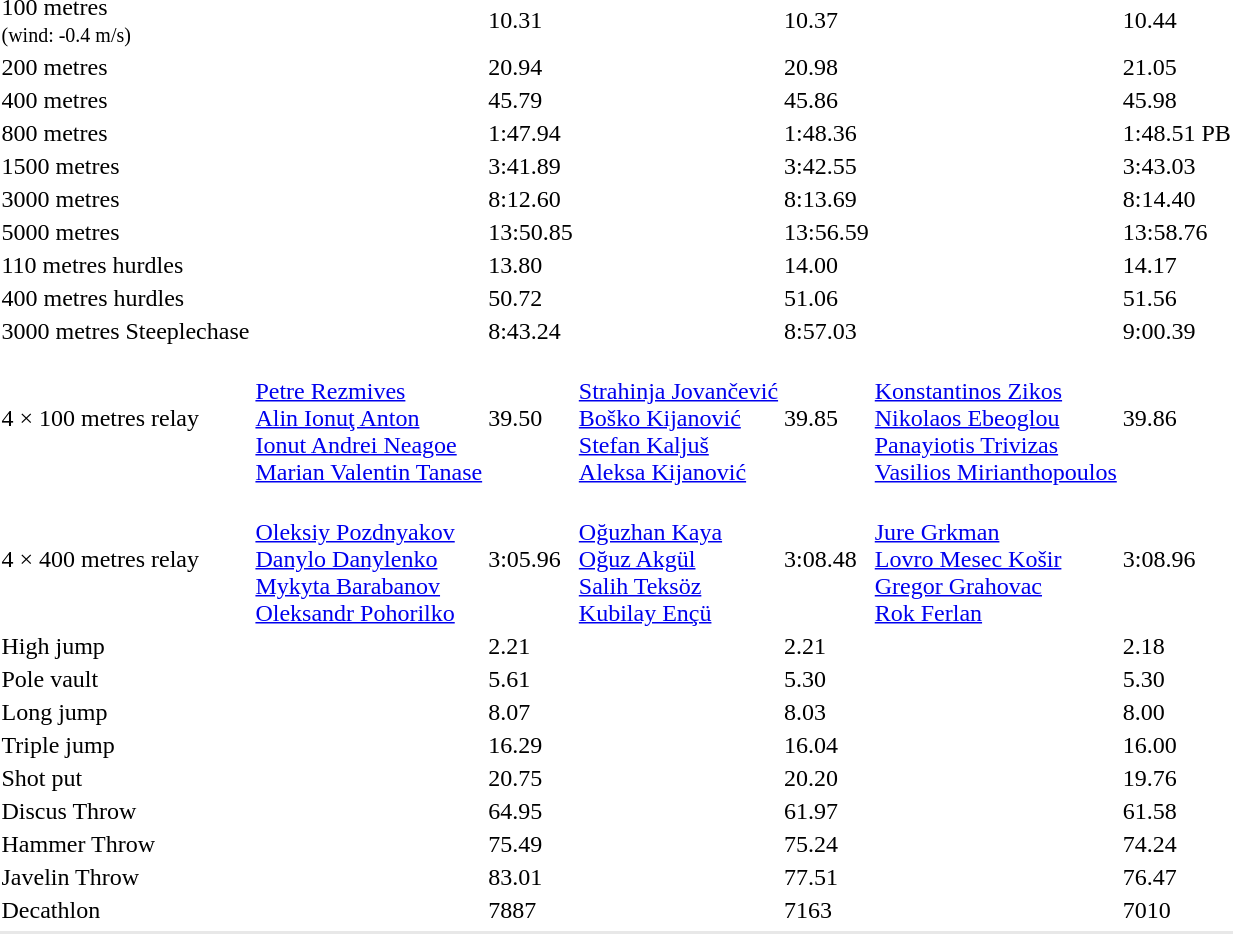<table>
<tr>
<td>100 metres<br><small>(wind: -0.4 m/s)</small></td>
<td></td>
<td>10.31</td>
<td></td>
<td>10.37</td>
<td></td>
<td>10.44</td>
</tr>
<tr>
<td>200 metres</td>
<td></td>
<td>20.94</td>
<td></td>
<td>20.98</td>
<td></td>
<td>21.05</td>
</tr>
<tr>
<td>400 metres</td>
<td></td>
<td>45.79</td>
<td></td>
<td>45.86</td>
<td></td>
<td>45.98</td>
</tr>
<tr>
<td>800 metres</td>
<td></td>
<td>1:47.94</td>
<td></td>
<td>1:48.36</td>
<td></td>
<td>1:48.51 PB</td>
</tr>
<tr>
<td>1500 metres</td>
<td></td>
<td>3:41.89</td>
<td></td>
<td>3:42.55</td>
<td></td>
<td>3:43.03</td>
</tr>
<tr>
<td>3000 metres</td>
<td></td>
<td>8:12.60</td>
<td></td>
<td>8:13.69</td>
<td></td>
<td>8:14.40</td>
</tr>
<tr>
<td>5000 metres</td>
<td></td>
<td>13:50.85</td>
<td></td>
<td>13:56.59</td>
<td></td>
<td>13:58.76</td>
</tr>
<tr>
<td>110 metres hurdles</td>
<td></td>
<td>13.80</td>
<td></td>
<td>14.00</td>
<td></td>
<td>14.17</td>
</tr>
<tr>
<td>400 metres hurdles</td>
<td></td>
<td>50.72</td>
<td></td>
<td>51.06</td>
<td></td>
<td>51.56</td>
</tr>
<tr>
<td>3000 metres Steeplechase</td>
<td></td>
<td>8:43.24</td>
<td></td>
<td>8:57.03</td>
<td></td>
<td>9:00.39</td>
</tr>
<tr>
<td>4 × 100 metres relay</td>
<td><br><a href='#'>Petre Rezmives</a><br><a href='#'>Alin Ionuţ Anton</a><br><a href='#'>Ionut Andrei Neagoe</a><br><a href='#'>Marian Valentin Tanase</a></td>
<td>39.50</td>
<td><br><a href='#'>Strahinja Jovančević</a><br><a href='#'>Boško Kijanović</a><br><a href='#'>Stefan Kaljuš</a><br><a href='#'>Aleksa Kijanović</a></td>
<td>39.85</td>
<td><br><a href='#'>Konstantinos Zikos</a><br><a href='#'>Nikolaos Ebeoglou</a><br><a href='#'>Panayiotis Trivizas</a><br><a href='#'>Vasilios Mirianthopoulos</a></td>
<td>39.86</td>
</tr>
<tr>
<td>4 × 400 metres relay</td>
<td><br><a href='#'>Oleksiy Pozdnyakov</a><br><a href='#'>Danylo Danylenko</a><br><a href='#'>Mykyta Barabanov</a><br><a href='#'>Oleksandr Pohorilko</a></td>
<td>3:05.96</td>
<td><br><a href='#'>Oğuzhan Kaya</a><br><a href='#'>Oğuz Akgül</a><br><a href='#'>Salih Teksöz</a><br><a href='#'>Kubilay Ençü</a></td>
<td>3:08.48</td>
<td><br><a href='#'>Jure Grkman</a><br><a href='#'>Lovro Mesec Košir</a><br><a href='#'>Gregor Grahovac</a><br><a href='#'>Rok Ferlan</a></td>
<td>3:08.96</td>
</tr>
<tr>
<td>High jump</td>
<td></td>
<td>2.21</td>
<td></td>
<td>2.21</td>
<td></td>
<td>2.18</td>
</tr>
<tr>
<td>Pole vault</td>
<td></td>
<td>5.61</td>
<td></td>
<td>5.30</td>
<td></td>
<td>5.30</td>
</tr>
<tr>
<td>Long jump</td>
<td></td>
<td>8.07</td>
<td></td>
<td>8.03</td>
<td></td>
<td>8.00</td>
</tr>
<tr>
<td>Triple jump</td>
<td></td>
<td>16.29</td>
<td></td>
<td>16.04</td>
<td></td>
<td>16.00</td>
</tr>
<tr>
<td>Shot put</td>
<td></td>
<td>20.75</td>
<td></td>
<td>20.20</td>
<td></td>
<td>19.76</td>
</tr>
<tr>
<td>Discus Throw</td>
<td></td>
<td>64.95</td>
<td></td>
<td>61.97</td>
<td></td>
<td>61.58</td>
</tr>
<tr>
<td>Hammer Throw</td>
<td></td>
<td>75.49</td>
<td></td>
<td>75.24</td>
<td></td>
<td>74.24</td>
</tr>
<tr>
<td>Javelin Throw</td>
<td></td>
<td>83.01</td>
<td></td>
<td>77.51</td>
<td></td>
<td>76.47</td>
</tr>
<tr>
<td>Decathlon</td>
<td></td>
<td>7887</td>
<td></td>
<td>7163</td>
<td></td>
<td>7010</td>
</tr>
<tr>
</tr>
<tr bgcolor= e8e8e8>
<td colspan=7></td>
</tr>
</table>
